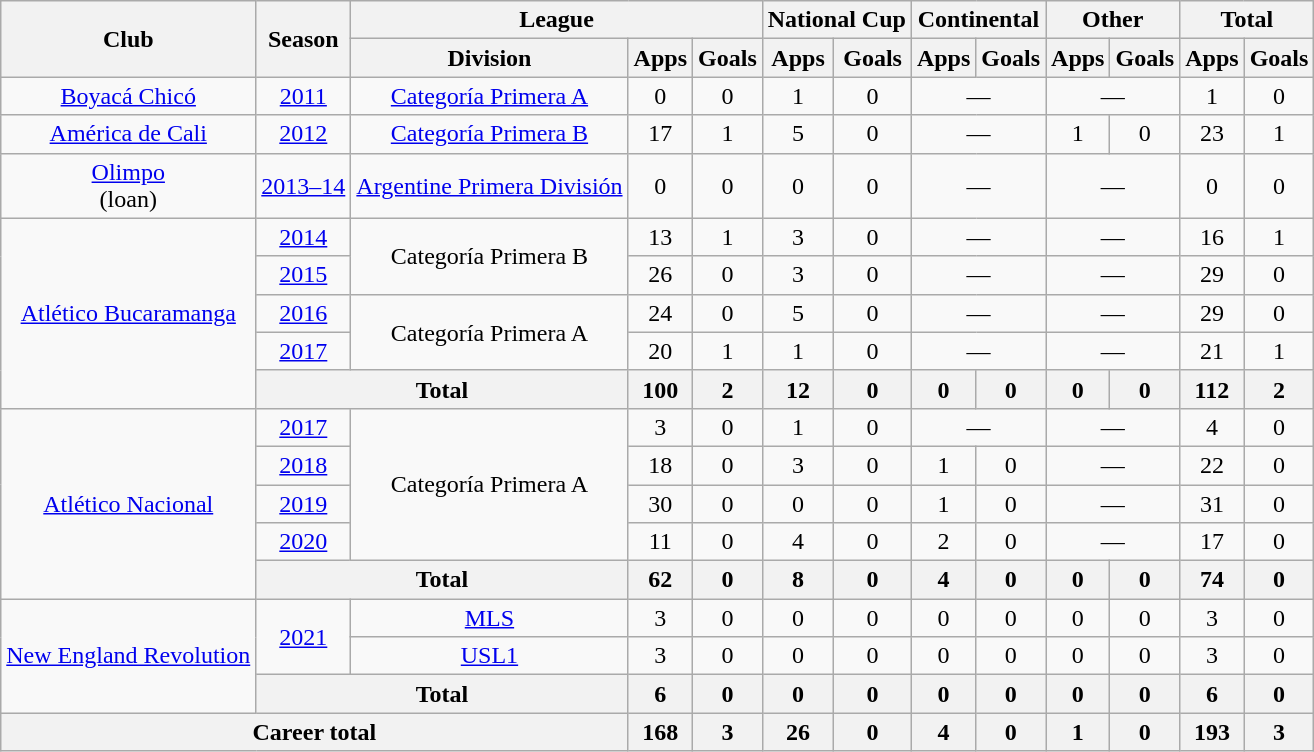<table class="wikitable" style="text-align:center">
<tr>
<th rowspan="2">Club</th>
<th rowspan="2">Season</th>
<th colspan="3">League</th>
<th colspan="2">National Cup</th>
<th colspan="2">Continental</th>
<th colspan="2">Other</th>
<th colspan="2">Total</th>
</tr>
<tr>
<th>Division</th>
<th>Apps</th>
<th>Goals</th>
<th>Apps</th>
<th>Goals</th>
<th>Apps</th>
<th>Goals</th>
<th>Apps</th>
<th>Goals</th>
<th>Apps</th>
<th>Goals</th>
</tr>
<tr>
<td><a href='#'>Boyacá Chicó</a></td>
<td><a href='#'>2011</a></td>
<td><a href='#'>Categoría Primera A</a></td>
<td>0</td>
<td>0</td>
<td>1</td>
<td>0</td>
<td colspan="2">—</td>
<td colspan="2">—</td>
<td>1</td>
<td>0</td>
</tr>
<tr>
<td><a href='#'>América de Cali</a></td>
<td><a href='#'>2012</a></td>
<td><a href='#'>Categoría Primera B</a></td>
<td>17</td>
<td>1</td>
<td>5</td>
<td>0</td>
<td colspan="2">—</td>
<td>1</td>
<td>0</td>
<td>23</td>
<td>1</td>
</tr>
<tr>
<td><a href='#'>Olimpo</a><br>(loan)</td>
<td><a href='#'>2013–14</a></td>
<td><a href='#'>Argentine Primera División</a></td>
<td>0</td>
<td>0</td>
<td>0</td>
<td>0</td>
<td colspan="2">—</td>
<td colspan="2">—</td>
<td>0</td>
<td>0</td>
</tr>
<tr>
<td rowspan="5"><a href='#'>Atlético Bucaramanga</a></td>
<td><a href='#'>2014</a></td>
<td rowspan="2">Categoría Primera B</td>
<td>13</td>
<td>1</td>
<td>3</td>
<td>0</td>
<td colspan="2">—</td>
<td colspan="2">—</td>
<td>16</td>
<td>1</td>
</tr>
<tr>
<td><a href='#'>2015</a></td>
<td>26</td>
<td>0</td>
<td>3</td>
<td>0</td>
<td colspan="2">—</td>
<td colspan="2">—</td>
<td>29</td>
<td>0</td>
</tr>
<tr>
<td><a href='#'>2016</a></td>
<td rowspan="2">Categoría Primera A</td>
<td>24</td>
<td>0</td>
<td>5</td>
<td>0</td>
<td colspan="2">—</td>
<td colspan="2">—</td>
<td>29</td>
<td>0</td>
</tr>
<tr>
<td><a href='#'>2017</a></td>
<td>20</td>
<td>1</td>
<td>1</td>
<td>0</td>
<td colspan="2">—</td>
<td colspan="2">—</td>
<td>21</td>
<td>1</td>
</tr>
<tr>
<th colspan="2">Total</th>
<th>100</th>
<th>2</th>
<th>12</th>
<th>0</th>
<th>0</th>
<th>0</th>
<th>0</th>
<th>0</th>
<th>112</th>
<th>2</th>
</tr>
<tr>
<td rowspan="5"><a href='#'>Atlético Nacional</a></td>
<td><a href='#'>2017</a></td>
<td rowspan="4">Categoría Primera A</td>
<td>3</td>
<td>0</td>
<td>1</td>
<td>0</td>
<td colspan="2">—</td>
<td colspan="2">—</td>
<td>4</td>
<td>0</td>
</tr>
<tr>
<td><a href='#'>2018</a></td>
<td>18</td>
<td>0</td>
<td>3</td>
<td>0</td>
<td>1</td>
<td>0</td>
<td colspan="2">—</td>
<td>22</td>
<td>0</td>
</tr>
<tr>
<td><a href='#'>2019</a></td>
<td>30</td>
<td>0</td>
<td>0</td>
<td>0</td>
<td>1</td>
<td>0</td>
<td colspan="2">—</td>
<td>31</td>
<td>0</td>
</tr>
<tr>
<td><a href='#'>2020</a></td>
<td>11</td>
<td>0</td>
<td>4</td>
<td>0</td>
<td>2</td>
<td>0</td>
<td colspan="2">—</td>
<td>17</td>
<td>0</td>
</tr>
<tr>
<th colspan="2">Total</th>
<th>62</th>
<th>0</th>
<th>8</th>
<th>0</th>
<th>4</th>
<th>0</th>
<th>0</th>
<th>0</th>
<th>74</th>
<th>0</th>
</tr>
<tr>
<td rowspan="3"><a href='#'>New England Revolution</a></td>
<td rowspan="2"><a href='#'>2021</a></td>
<td><a href='#'>MLS</a></td>
<td>3</td>
<td>0</td>
<td>0</td>
<td>0</td>
<td>0</td>
<td>0</td>
<td>0</td>
<td>0</td>
<td>3</td>
<td>0</td>
</tr>
<tr>
<td><a href='#'>USL1</a></td>
<td>3</td>
<td>0</td>
<td>0</td>
<td>0</td>
<td>0</td>
<td>0</td>
<td>0</td>
<td>0</td>
<td>3</td>
<td>0</td>
</tr>
<tr>
<th colspan="2">Total</th>
<th>6</th>
<th>0</th>
<th>0</th>
<th>0</th>
<th>0</th>
<th>0</th>
<th>0</th>
<th>0</th>
<th>6</th>
<th>0</th>
</tr>
<tr>
<th colspan="3">Career total</th>
<th>168</th>
<th>3</th>
<th>26</th>
<th>0</th>
<th>4</th>
<th>0</th>
<th>1</th>
<th>0</th>
<th>193</th>
<th>3</th>
</tr>
</table>
